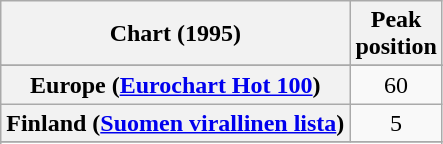<table class="wikitable sortable plainrowheaders" style="text-align:center">
<tr>
<th>Chart (1995)</th>
<th>Peak<br>position</th>
</tr>
<tr>
</tr>
<tr>
<th scope="row">Europe (<a href='#'>Eurochart Hot 100</a>)</th>
<td>60</td>
</tr>
<tr>
<th scope="row">Finland (<a href='#'>Suomen virallinen lista</a>)</th>
<td>5</td>
</tr>
<tr>
</tr>
<tr>
</tr>
<tr>
</tr>
<tr>
</tr>
<tr>
</tr>
<tr>
</tr>
</table>
